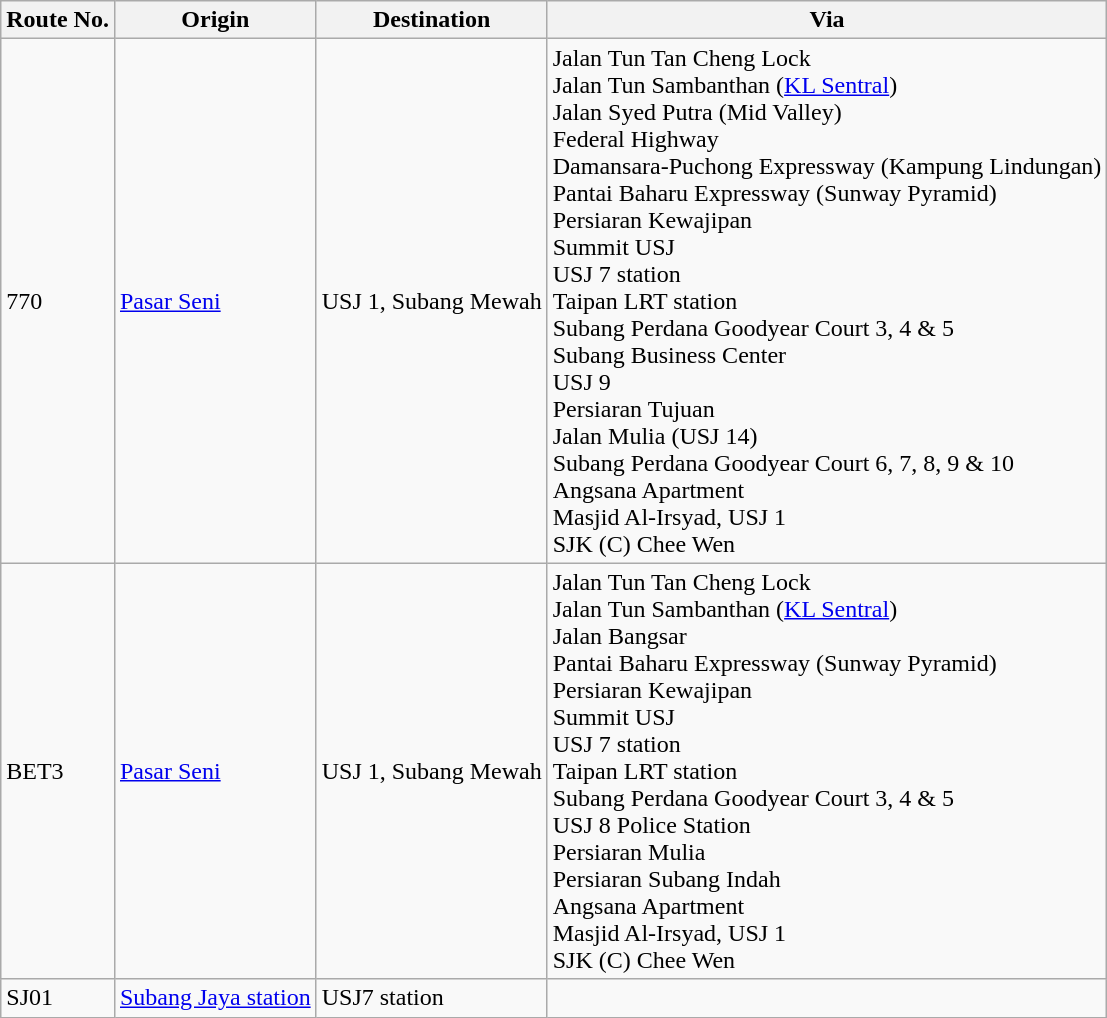<table class="wikitable">
<tr>
<th>Route No.</th>
<th>Origin</th>
<th>Destination</th>
<th>Via</th>
</tr>
<tr>
<td>770</td>
<td><a href='#'>Pasar Seni</a></td>
<td>USJ 1, Subang Mewah</td>
<td>Jalan Tun Tan Cheng Lock <br> Jalan Tun Sambanthan (<a href='#'>KL Sentral</a>)<br> Jalan Syed Putra (Mid Valley)<br> Federal Highway <br> Damansara-Puchong Expressway (Kampung Lindungan) <br> Pantai Baharu Expressway (Sunway Pyramid)<br> Persiaran Kewajipan <br> Summit USJ <br>  USJ 7 station <br>  Taipan LRT station <br> Subang Perdana Goodyear Court 3, 4 & 5 <br> Subang Business Center <br> USJ 9 <br> Persiaran Tujuan <br> Jalan Mulia (USJ 14)<br> Subang Perdana Goodyear Court 6, 7, 8, 9 & 10<br>Angsana Apartment<br>Masjid Al-Irsyad, USJ 1<br>SJK (C) Chee Wen</td>
</tr>
<tr>
<td>BET3</td>
<td><a href='#'>Pasar Seni</a></td>
<td>USJ 1, Subang Mewah</td>
<td>Jalan Tun Tan Cheng Lock <br> Jalan Tun Sambanthan (<a href='#'>KL Sentral</a>)<br> Jalan Bangsar <br> Pantai Baharu Expressway (Sunway Pyramid)<br> Persiaran Kewajipan <br> Summit USJ <br>  USJ 7 station <br>  Taipan LRT station <br> Subang Perdana Goodyear Court 3, 4 & 5 <br> USJ 8 Police Station <br> Persiaran Mulia<br> Persiaran Subang Indah<br>Angsana Apartment<br>Masjid Al-Irsyad, USJ 1<br>SJK (C) Chee Wen</td>
</tr>
<tr>
<td>SJ01</td>
<td> <a href='#'>Subang Jaya station</a></td>
<td> USJ7  station</td>
<td></td>
</tr>
</table>
